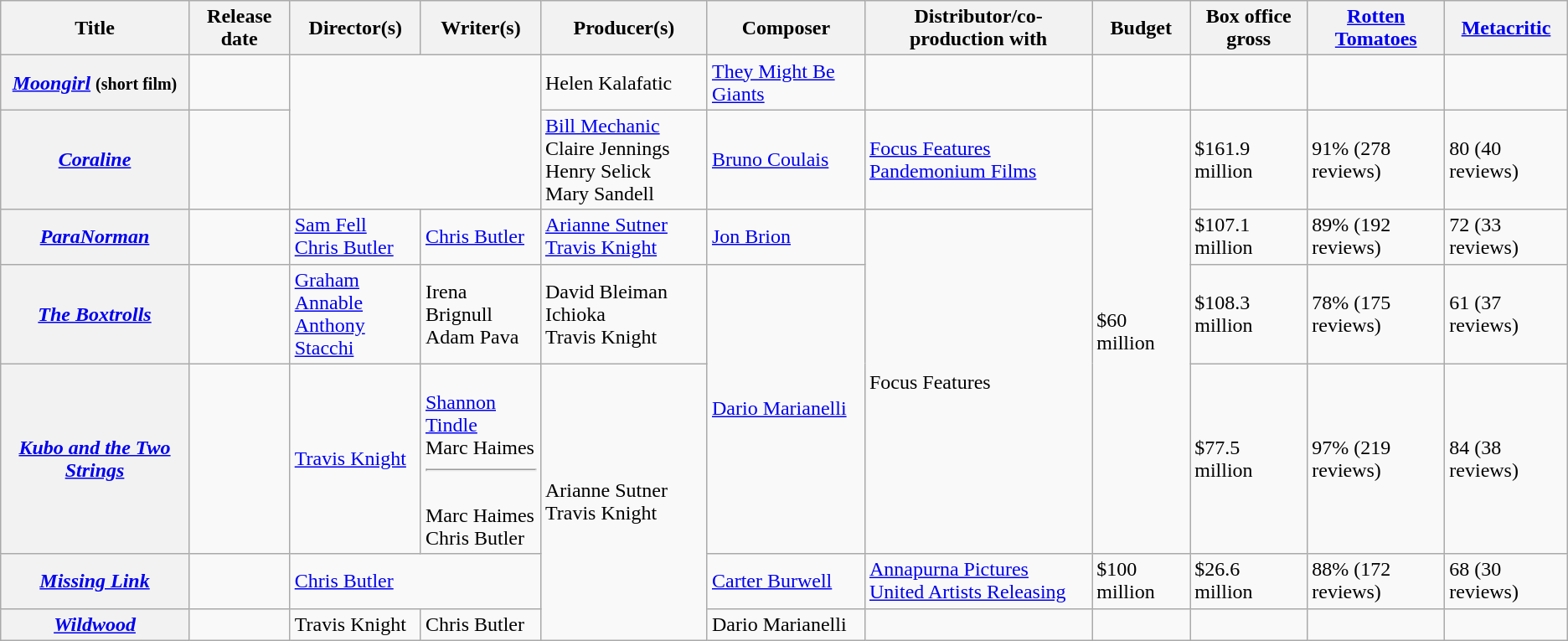<table class="wikitable sortable plainrowheaders">
<tr>
<th scope="col">Title</th>
<th scope="col">Release date</th>
<th scope="col">Director(s)</th>
<th scope="col">Writer(s)</th>
<th scope="col">Producer(s)</th>
<th scope="col">Composer</th>
<th scope="col">Distributor/co-production with</th>
<th scope="col">Budget</th>
<th scope="col">Box office gross</th>
<th scope="col"><a href='#'>Rotten Tomatoes</a></th>
<th scope="col"><a href='#'>Metacritic</a></th>
</tr>
<tr>
<th scope="row"><em><a href='#'>Moongirl</a></em> <small>(short film)</small></th>
<td></td>
<td colspan="2" rowspan="2"></td>
<td>Helen Kalafatic</td>
<td><a href='#'>They Might Be Giants</a></td>
<td></td>
<td></td>
<td></td>
<td></td>
<td></td>
</tr>
<tr>
<th scope="row"><em><a href='#'>Coraline</a></em></th>
<td></td>
<td><a href='#'>Bill Mechanic</a><br>Claire Jennings<br>Henry Selick<br>Mary Sandell</td>
<td><a href='#'>Bruno Coulais</a></td>
<td><a href='#'>Focus Features</a><br><a href='#'>Pandemonium Films</a></td>
<td rowspan="4">$60 million</td>
<td>$161.9 million</td>
<td>91% (278 reviews)</td>
<td>80 (40 reviews)</td>
</tr>
<tr>
<th scope="row"><em><a href='#'>ParaNorman</a></em></th>
<td></td>
<td><a href='#'>Sam Fell</a><br><a href='#'>Chris Butler</a></td>
<td><a href='#'>Chris Butler</a></td>
<td><a href='#'>Arianne Sutner</a><br><a href='#'>Travis Knight</a></td>
<td><a href='#'>Jon Brion</a></td>
<td rowspan="3">Focus Features</td>
<td>$107.1 million</td>
<td>89% (192 reviews)</td>
<td>72 (33 reviews)</td>
</tr>
<tr>
<th scope="row"><em><a href='#'>The Boxtrolls</a></em></th>
<td></td>
<td><a href='#'>Graham Annable</a><br><a href='#'>Anthony Stacchi</a></td>
<td>Irena Brignull<br>Adam Pava</td>
<td>David Bleiman Ichioka<br>Travis Knight</td>
<td rowspan="2"><a href='#'>Dario Marianelli</a></td>
<td>$108.3 million</td>
<td>78% (175 reviews)</td>
<td>61 (37 reviews)</td>
</tr>
<tr>
<th scope="row"><em><a href='#'>Kubo and the Two Strings</a></em></th>
<td></td>
<td><a href='#'>Travis Knight</a></td>
<td><br><a href='#'>Shannon Tindle</a><br>Marc Haimes<hr><br>Marc Haimes<br>Chris Butler</td>
<td rowspan="3">Arianne Sutner<br>Travis Knight</td>
<td>$77.5 million</td>
<td>97% (219 reviews)</td>
<td>84 (38 reviews)</td>
</tr>
<tr>
<th scope="row"><em><a href='#'>Missing Link</a></em></th>
<td></td>
<td colspan="2"><a href='#'>Chris Butler</a></td>
<td><a href='#'>Carter Burwell</a></td>
<td><a href='#'>Annapurna Pictures</a><br><a href='#'>United Artists Releasing</a></td>
<td>$100 million</td>
<td>$26.6 million</td>
<td>88% (172 reviews)</td>
<td>68 (30 reviews)</td>
</tr>
<tr>
<th scope="row"><em><a href='#'>Wildwood</a></em></th>
<td></td>
<td>Travis Knight</td>
<td>Chris Butler</td>
<td>Dario Marianelli</td>
<td></td>
<td></td>
<td></td>
<td></td>
<td></td>
</tr>
</table>
